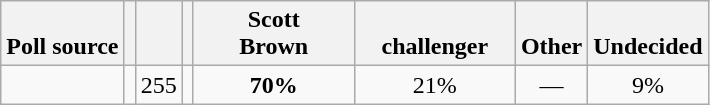<table class="wikitable" style="text-align:center">
<tr valign= bottom>
<th>Poll source</th>
<th></th>
<th></th>
<th></th>
<th style="width:100px;">Scott<br>Brown</th>
<th style="width:100px;"><br>challenger</th>
<th>Other</th>
<th>Undecided</th>
</tr>
<tr>
<td align=left></td>
<td></td>
<td>255</td>
<td></td>
<td><strong>70%</strong></td>
<td>21%</td>
<td>—</td>
<td>9%</td>
</tr>
</table>
